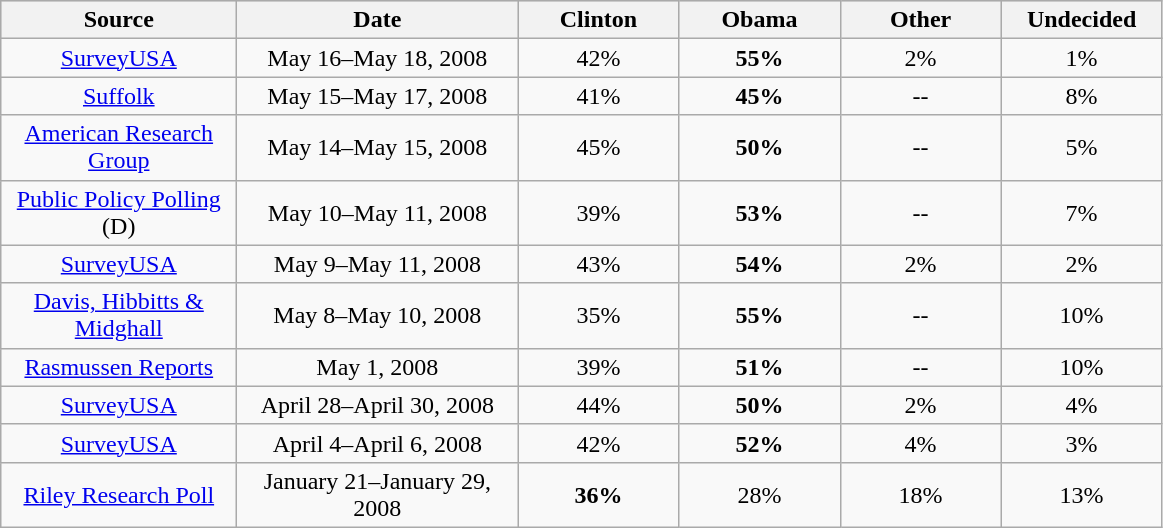<table class="wikitable sortable">
<tr bgcolor=lightgrey>
<th width=150px>Source</th>
<th width=180px>Date</th>
<th width=100px>Clinton</th>
<th width=100px>Obama</th>
<th width=100px>Other</th>
<th width=100px>Undecided</th>
</tr>
<tr>
<td align=center><a href='#'>SurveyUSA</a></td>
<td align=center>May 16–May 18, 2008</td>
<td align=center>42%</td>
<td align=center><strong>55%</strong></td>
<td align=center>2%</td>
<td align=center>1%</td>
</tr>
<tr>
<td align=center><a href='#'>Suffolk</a></td>
<td align=center>May 15–May 17, 2008</td>
<td align=center>41%</td>
<td align=center><strong>45%</strong></td>
<td align=center>--</td>
<td align=center>8%</td>
</tr>
<tr>
<td align=center><a href='#'>American Research Group</a></td>
<td align=center>May 14–May 15, 2008</td>
<td align=center>45%</td>
<td align=center><strong>50%</strong></td>
<td align=center>--</td>
<td align=center>5%</td>
</tr>
<tr>
<td align=center><a href='#'>Public Policy Polling</a> (D)</td>
<td align=center>May 10–May 11, 2008</td>
<td align=center>39%</td>
<td align=center><strong>53%</strong></td>
<td align=center>--</td>
<td align=center>7%</td>
</tr>
<tr>
<td align=center><a href='#'>SurveyUSA</a></td>
<td align=center>May 9–May 11, 2008</td>
<td align=center>43%</td>
<td align=center><strong>54%</strong></td>
<td align=center>2%</td>
<td align=center>2%</td>
</tr>
<tr>
<td align=center><a href='#'>Davis, Hibbitts & Midghall</a></td>
<td align=center>May 8–May 10, 2008</td>
<td align=center>35%</td>
<td align=center><strong>55%</strong></td>
<td align=center>--</td>
<td align=center>10%</td>
</tr>
<tr>
<td align=center><a href='#'>Rasmussen Reports</a></td>
<td align=center>May 1, 2008</td>
<td align=center>39%</td>
<td align=center><strong>51%</strong></td>
<td align=center>--</td>
<td align=center>10%</td>
</tr>
<tr>
<td align=center><a href='#'>SurveyUSA</a></td>
<td align=center>April 28–April 30, 2008</td>
<td align=center>44%</td>
<td align=center><strong>50%</strong></td>
<td align=center>2%</td>
<td align=center>4%</td>
</tr>
<tr>
<td align=center><a href='#'>SurveyUSA</a></td>
<td align=center>April 4–April 6, 2008</td>
<td align=center>42%</td>
<td align=center><strong>52%</strong></td>
<td align=center>4%</td>
<td align=center>3%</td>
</tr>
<tr>
<td align=center><a href='#'>Riley Research Poll</a></td>
<td align=center>January 21–January 29, 2008</td>
<td align=center><strong>36%</strong></td>
<td align=center>28%</td>
<td align=center>18%</td>
<td align=center>13%</td>
</tr>
</table>
